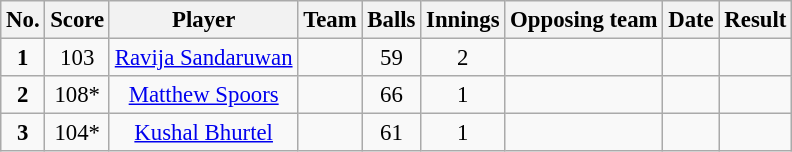<table class="wikitable sortable" style="font-size:95%">
<tr>
<th>No.</th>
<th>Score</th>
<th>Player</th>
<th>Team</th>
<th>Balls</th>
<th>Innings</th>
<th>Opposing team</th>
<th>Date</th>
<th>Result</th>
</tr>
<tr align="center";>
<td><strong>1</strong></td>
<td>103</td>
<td><a href='#'>Ravija Sandaruwan</a></td>
<td></td>
<td> 59</td>
<td>2</td>
<td></td>
<td></td>
<td></td>
</tr>
<tr align="center";>
<td><strong>2</strong></td>
<td>108*</td>
<td><a href='#'>Matthew Spoors</a></td>
<td></td>
<td> 66</td>
<td>1</td>
<td></td>
<td></td>
<td></td>
</tr>
<tr align="center";>
<td><strong>3</strong></td>
<td>104*</td>
<td><a href='#'>Kushal Bhurtel</a></td>
<td></td>
<td> 61</td>
<td>1</td>
<td></td>
<td></td>
<td></td>
</tr>
</table>
